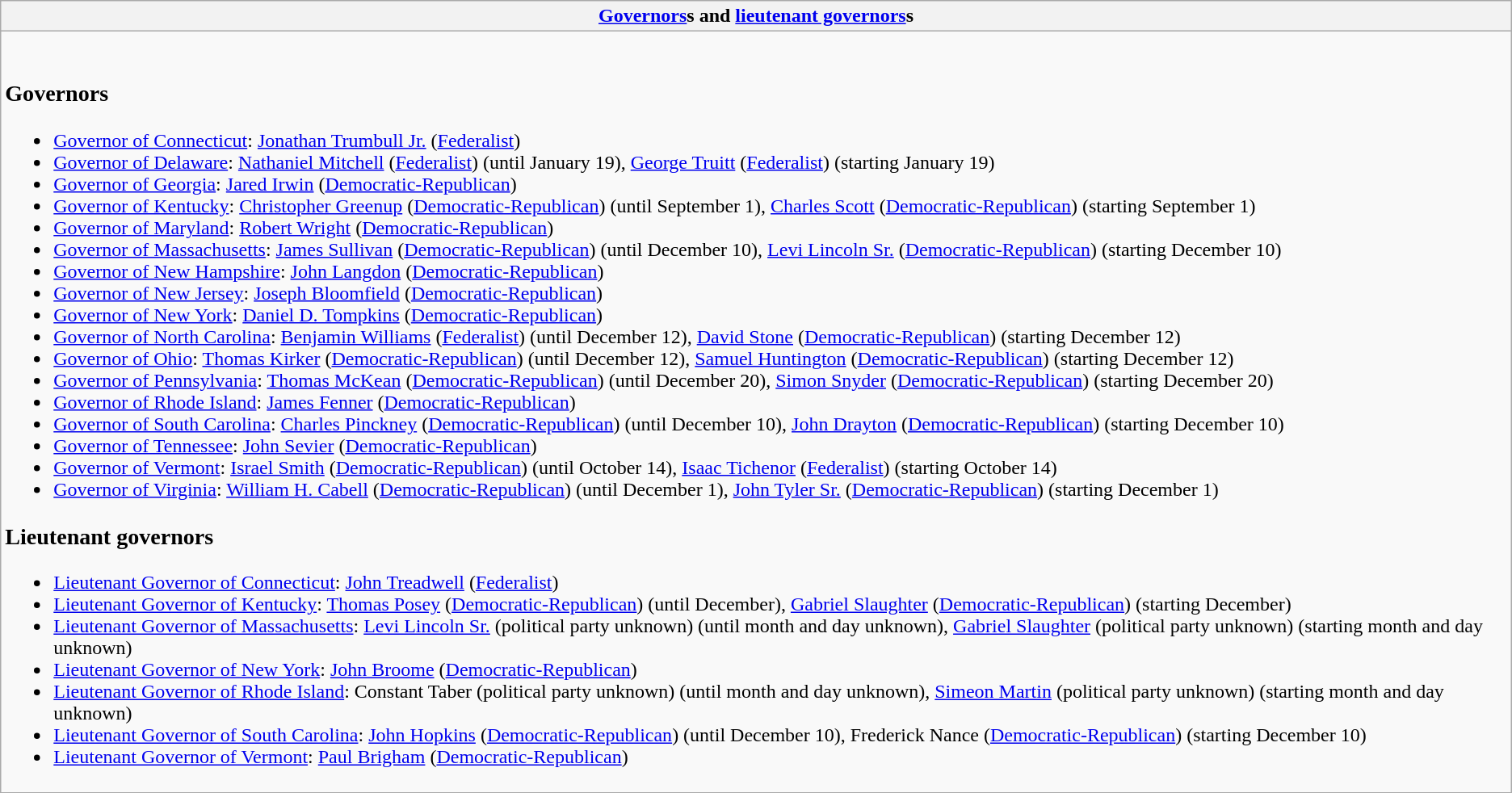<table class="wikitable collapsible collapsed">
<tr>
<th><a href='#'>Governors</a>s and <a href='#'>lieutenant governors</a>s</th>
</tr>
<tr>
<td><br><h3>Governors</h3><ul><li><a href='#'>Governor of Connecticut</a>: <a href='#'>Jonathan Trumbull Jr.</a> (<a href='#'>Federalist</a>)</li><li><a href='#'>Governor of Delaware</a>: <a href='#'>Nathaniel Mitchell</a> (<a href='#'>Federalist</a>) (until January 19), <a href='#'>George Truitt</a> (<a href='#'>Federalist</a>) (starting January 19)</li><li><a href='#'>Governor of Georgia</a>: <a href='#'>Jared Irwin</a> (<a href='#'>Democratic-Republican</a>)</li><li><a href='#'>Governor of Kentucky</a>: <a href='#'>Christopher Greenup</a> (<a href='#'>Democratic-Republican</a>) (until September 1), <a href='#'>Charles Scott</a> (<a href='#'>Democratic-Republican</a>) (starting September 1)</li><li><a href='#'>Governor of Maryland</a>: <a href='#'>Robert Wright</a> (<a href='#'>Democratic-Republican</a>)</li><li><a href='#'>Governor of Massachusetts</a>: <a href='#'>James Sullivan</a> (<a href='#'>Democratic-Republican</a>) (until December 10), <a href='#'>Levi Lincoln Sr.</a> (<a href='#'>Democratic-Republican</a>) (starting December 10)</li><li><a href='#'>Governor of New Hampshire</a>: <a href='#'>John Langdon</a> (<a href='#'>Democratic-Republican</a>)</li><li><a href='#'>Governor of New Jersey</a>: <a href='#'>Joseph Bloomfield</a> (<a href='#'>Democratic-Republican</a>)</li><li><a href='#'>Governor of New York</a>: <a href='#'>Daniel D. Tompkins</a> (<a href='#'>Democratic-Republican</a>)</li><li><a href='#'>Governor of North Carolina</a>: <a href='#'>Benjamin Williams</a> (<a href='#'>Federalist</a>) (until December 12), <a href='#'>David Stone</a> (<a href='#'>Democratic-Republican</a>) (starting December 12)</li><li><a href='#'>Governor of Ohio</a>: <a href='#'>Thomas Kirker</a> (<a href='#'>Democratic-Republican</a>) (until December 12), <a href='#'>Samuel Huntington</a> (<a href='#'>Democratic-Republican</a>) (starting December 12)</li><li><a href='#'>Governor of Pennsylvania</a>: <a href='#'>Thomas McKean</a> (<a href='#'>Democratic-Republican</a>) (until December 20), <a href='#'>Simon Snyder</a> (<a href='#'>Democratic-Republican</a>) (starting December 20)</li><li><a href='#'>Governor of Rhode Island</a>: <a href='#'>James Fenner</a> (<a href='#'>Democratic-Republican</a>)</li><li><a href='#'>Governor of South Carolina</a>: <a href='#'>Charles Pinckney</a> (<a href='#'>Democratic-Republican</a>) (until December 10), <a href='#'>John Drayton</a> (<a href='#'>Democratic-Republican</a>) (starting December 10)</li><li><a href='#'>Governor of Tennessee</a>: <a href='#'>John Sevier</a> (<a href='#'>Democratic-Republican</a>)</li><li><a href='#'>Governor of Vermont</a>: <a href='#'>Israel Smith</a> (<a href='#'>Democratic-Republican</a>) (until October 14), <a href='#'>Isaac Tichenor</a> (<a href='#'>Federalist</a>) (starting October 14)</li><li><a href='#'>Governor of Virginia</a>: <a href='#'>William H. Cabell</a> (<a href='#'>Democratic-Republican</a>) (until December 1), <a href='#'>John Tyler Sr.</a> (<a href='#'>Democratic-Republican</a>) (starting December 1)</li></ul><h3>Lieutenant governors</h3><ul><li><a href='#'>Lieutenant Governor of Connecticut</a>: <a href='#'>John Treadwell</a> (<a href='#'>Federalist</a>)</li><li><a href='#'>Lieutenant Governor of Kentucky</a>: <a href='#'>Thomas Posey</a> (<a href='#'>Democratic-Republican</a>) (until December), <a href='#'>Gabriel Slaughter</a> (<a href='#'>Democratic-Republican</a>) (starting December)</li><li><a href='#'>Lieutenant Governor of Massachusetts</a>: <a href='#'>Levi Lincoln Sr.</a> (political party unknown) (until month and day unknown), <a href='#'>Gabriel Slaughter</a> (political party unknown) (starting month and day unknown)</li><li><a href='#'>Lieutenant Governor of New York</a>: <a href='#'>John Broome</a> (<a href='#'>Democratic-Republican</a>)</li><li><a href='#'>Lieutenant Governor of Rhode Island</a>: Constant Taber (political party unknown) (until month and day unknown), <a href='#'>Simeon Martin</a> (political party unknown) (starting month and day unknown)</li><li><a href='#'>Lieutenant Governor of South Carolina</a>: <a href='#'>John Hopkins</a> (<a href='#'>Democratic-Republican</a>) (until December 10), Frederick Nance (<a href='#'>Democratic-Republican</a>) (starting December 10)</li><li><a href='#'>Lieutenant Governor of Vermont</a>: <a href='#'>Paul Brigham</a> (<a href='#'>Democratic-Republican</a>)</li></ul></td>
</tr>
</table>
